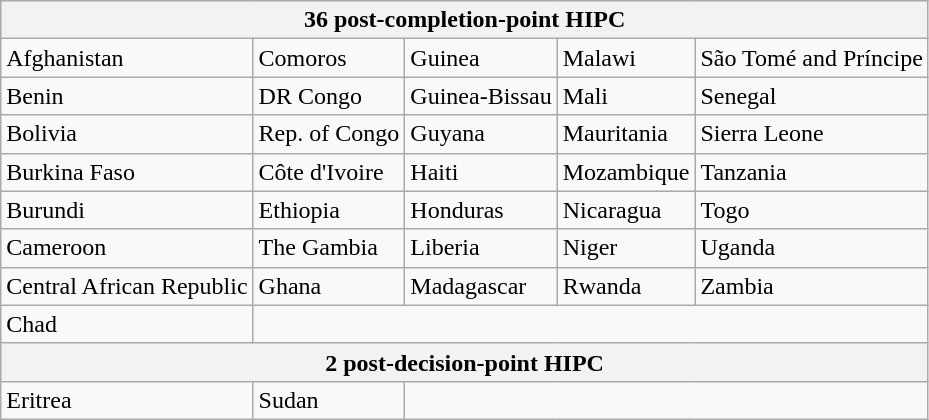<table class="wikitable">
<tr>
<th colspan="5">36 post-completion-point HIPC</th>
</tr>
<tr>
<td>Afghanistan</td>
<td>Comoros</td>
<td>Guinea</td>
<td>Malawi</td>
<td>São Tomé and Príncipe</td>
</tr>
<tr>
<td>Benin</td>
<td>DR Congo</td>
<td>Guinea-Bissau</td>
<td>Mali</td>
<td>Senegal</td>
</tr>
<tr>
<td>Bolivia</td>
<td>Rep. of Congo</td>
<td>Guyana</td>
<td>Mauritania</td>
<td>Sierra Leone</td>
</tr>
<tr>
<td>Burkina Faso</td>
<td>Côte d'Ivoire</td>
<td>Haiti</td>
<td>Mozambique</td>
<td>Tanzania</td>
</tr>
<tr>
<td>Burundi</td>
<td>Ethiopia</td>
<td>Honduras</td>
<td>Nicaragua</td>
<td>Togo</td>
</tr>
<tr>
<td>Cameroon</td>
<td>The Gambia</td>
<td>Liberia</td>
<td>Niger</td>
<td>Uganda</td>
</tr>
<tr>
<td>Central African Republic</td>
<td>Ghana</td>
<td>Madagascar</td>
<td>Rwanda</td>
<td>Zambia</td>
</tr>
<tr>
<td>Chad</td>
<td colspan="4"></td>
</tr>
<tr>
<th colspan="5">2 post-decision-point HIPC</th>
</tr>
<tr>
<td>Eritrea</td>
<td>Sudan</td>
<td colspan="3"></td>
</tr>
</table>
